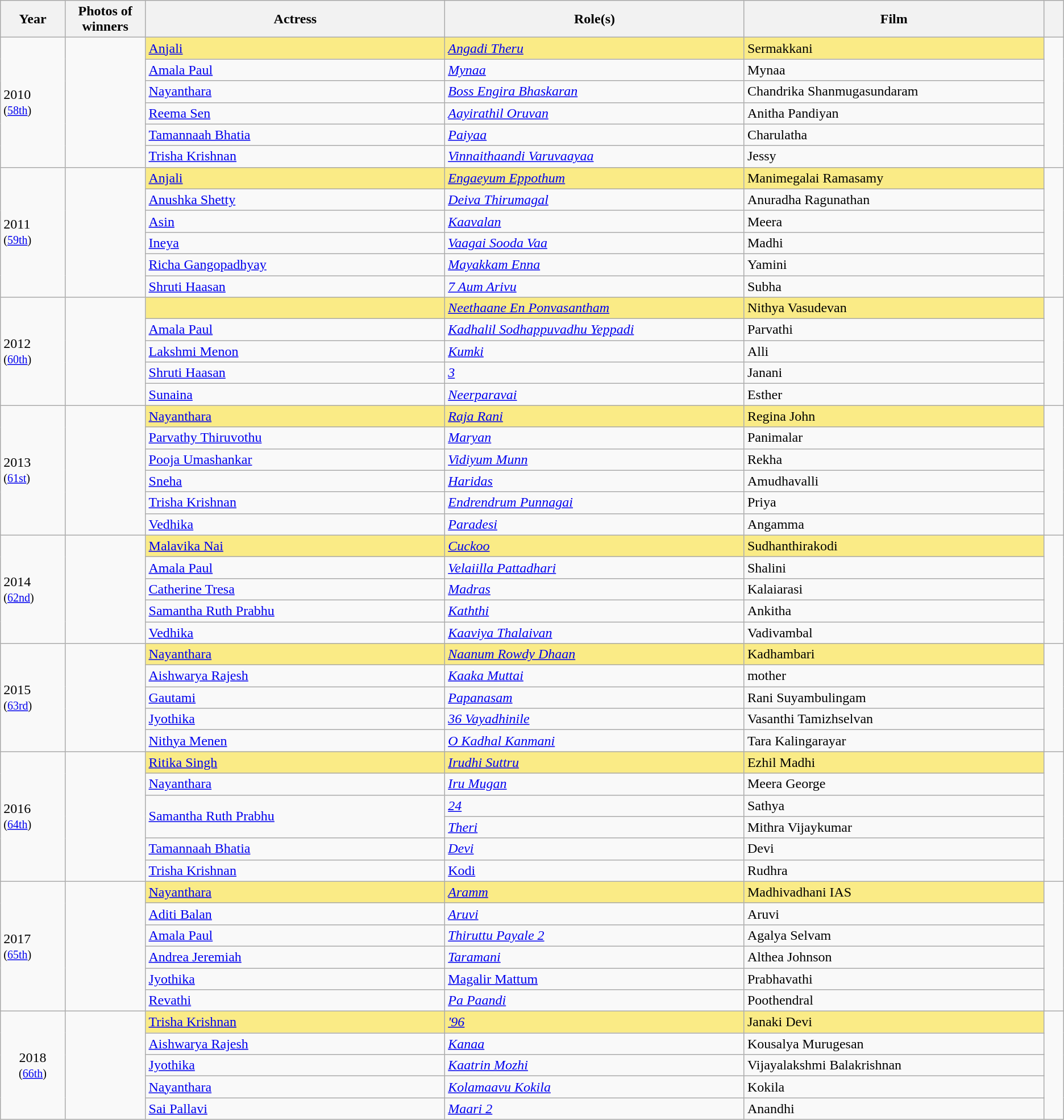<table class="wikitable sortable">
<tr>
<th scope="col" style="width:3%;">Year</th>
<th scope="col" style="width:3%;">Photos of winners</th>
<th scope="col" style="width:15%;">Actress</th>
<th scope="col" style="width:15%;">Role(s)</th>
<th scope="col" style="width:15%;">Film</th>
<th scope="col" style="width:1%;" class="unsortable"></th>
</tr>
<tr>
<td rowspan="6">2010 <br><small>(<a href='#'>58th</a>) </small></td>
<td rowspan="6"></td>
<td style="background:#FAEB86;"><a href='#'>Anjali</a> </td>
<td style="background:#FAEB86;"><em><a href='#'>Angadi Theru</a></em></td>
<td style="background:#FAEB86;">Sermakkani</td>
<td rowspan="6" style="text-align:center;"></td>
</tr>
<tr>
<td><a href='#'>Amala Paul</a></td>
<td><em><a href='#'>Mynaa</a></em></td>
<td>Mynaa</td>
</tr>
<tr>
<td><a href='#'>Nayanthara</a></td>
<td><em><a href='#'>Boss Engira Bhaskaran</a></em></td>
<td>Chandrika Shanmugasundaram</td>
</tr>
<tr>
<td><a href='#'>Reema Sen</a></td>
<td><em><a href='#'>Aayirathil Oruvan</a></em></td>
<td>Anitha Pandiyan</td>
</tr>
<tr>
<td><a href='#'>Tamannaah Bhatia</a></td>
<td><em><a href='#'>Paiyaa</a></em></td>
<td>Charulatha</td>
</tr>
<tr>
<td><a href='#'>Trisha Krishnan</a></td>
<td><em><a href='#'>Vinnaithaandi Varuvaayaa</a></em></td>
<td>Jessy</td>
</tr>
<tr>
<td rowspan="6">2011 <br><small>(<a href='#'>59th</a>) </small></td>
<td rowspan="6"></td>
<td style="background:#FAEB86;"><a href='#'>Anjali</a> </td>
<td style="background:#FAEB86;"><em><a href='#'>Engaeyum Eppothum</a></em></td>
<td style="background:#FAEB86;">Manimegalai Ramasamy</td>
<td rowspan="6" style="text-align:center;"></td>
</tr>
<tr>
<td><a href='#'>Anushka Shetty</a></td>
<td><em><a href='#'>Deiva Thirumagal</a></em></td>
<td>Anuradha Ragunathan</td>
</tr>
<tr>
<td><a href='#'>Asin</a></td>
<td><em><a href='#'>Kaavalan</a></em></td>
<td>Meera</td>
</tr>
<tr>
<td><a href='#'>Ineya</a></td>
<td><em><a href='#'>Vaagai Sooda Vaa</a></em></td>
<td>Madhi</td>
</tr>
<tr>
<td><a href='#'>Richa Gangopadhyay</a></td>
<td><em><a href='#'>Mayakkam Enna</a></em></td>
<td>Yamini</td>
</tr>
<tr>
<td><a href='#'>Shruti Haasan</a></td>
<td><em><a href='#'>7 Aum Arivu</a></em></td>
<td>Subha</td>
</tr>
<tr>
<td rowspan="5">2012 <br><small>(<a href='#'>60th</a>) </small></td>
<td rowspan="5"></td>
<td style="background:#FAEB86;"> </td>
<td style="background:#FAEB86;"><em><a href='#'>Neethaane En Ponvasantham</a></em></td>
<td style="background:#FAEB86;">Nithya Vasudevan</td>
<td rowspan="5" style="text-align:center;"></td>
</tr>
<tr>
<td><a href='#'>Amala Paul</a></td>
<td><em><a href='#'>Kadhalil Sodhappuvadhu Yeppadi</a></em></td>
<td>Parvathi</td>
</tr>
<tr>
<td><a href='#'>Lakshmi Menon</a></td>
<td><em><a href='#'>Kumki</a></em></td>
<td>Alli</td>
</tr>
<tr>
<td><a href='#'>Shruti Haasan</a></td>
<td><em><a href='#'>3</a></em></td>
<td>Janani</td>
</tr>
<tr>
<td><a href='#'>Sunaina</a></td>
<td><em><a href='#'>Neerparavai</a></em></td>
<td>Esther</td>
</tr>
<tr>
<td rowspan="6">2013 <br><small>(<a href='#'>61st</a>) </small></td>
<td rowspan="6"></td>
<td style="background:#FAEB86;"><a href='#'>Nayanthara</a> </td>
<td style="background:#FAEB86;"><em><a href='#'>Raja Rani</a></em></td>
<td style="background:#FAEB86;">Regina John</td>
<td rowspan="6" style="text-align:center;"></td>
</tr>
<tr>
<td><a href='#'>Parvathy Thiruvothu</a></td>
<td><em><a href='#'>Maryan</a></em></td>
<td>Panimalar</td>
</tr>
<tr>
<td><a href='#'>Pooja Umashankar</a></td>
<td><em><a href='#'>Vidiyum Munn</a></em></td>
<td>Rekha</td>
</tr>
<tr>
<td><a href='#'>Sneha</a></td>
<td><em><a href='#'>Haridas</a></em></td>
<td>Amudhavalli</td>
</tr>
<tr>
<td><a href='#'>Trisha Krishnan</a></td>
<td><em><a href='#'>Endrendrum Punnagai</a></em></td>
<td>Priya</td>
</tr>
<tr>
<td><a href='#'>Vedhika</a></td>
<td><em><a href='#'>Paradesi</a></em></td>
<td>Angamma</td>
</tr>
<tr>
<td rowspan="5">2014 <br><small>(<a href='#'>62nd</a>) </small></td>
<td rowspan="5"></td>
<td style="background:#FAEB86;"><a href='#'>Malavika Nai</a> </td>
<td style="background:#FAEB86;"><em><a href='#'>Cuckoo</a></em></td>
<td style="background:#FAEB86;">Sudhanthirakodi</td>
<td rowspan="5" style="text-align:center;"></td>
</tr>
<tr>
<td><a href='#'>Amala Paul</a></td>
<td><em><a href='#'>Velaiilla Pattadhari</a></em></td>
<td>Shalini</td>
</tr>
<tr>
<td><a href='#'>Catherine Tresa</a></td>
<td><em><a href='#'>Madras</a></em></td>
<td>Kalaiarasi</td>
</tr>
<tr>
<td><a href='#'>Samantha Ruth Prabhu</a></td>
<td><em><a href='#'>Kaththi</a></em></td>
<td>Ankitha</td>
</tr>
<tr>
<td><a href='#'>Vedhika</a></td>
<td><em><a href='#'>Kaaviya Thalaivan</a></em></td>
<td>Vadivambal</td>
</tr>
<tr>
<td rowspan="5">2015 <br><small>(<a href='#'>63rd</a>) </small></td>
<td rowspan="5"></td>
<td style="background:#FAEB86;"><a href='#'>Nayanthara</a> </td>
<td style="background:#FAEB86;"><em><a href='#'>Naanum Rowdy Dhaan</a></em></td>
<td style="background:#FAEB86;">Kadhambari</td>
<td rowspan="5" style="text-align:center;"></td>
</tr>
<tr>
<td><a href='#'>Aishwarya Rajesh</a></td>
<td><em><a href='#'>Kaaka Muttai</a></em></td>
<td>mother</td>
</tr>
<tr>
<td><a href='#'>Gautami</a></td>
<td><em><a href='#'>Papanasam</a></em></td>
<td>Rani Suyambulingam</td>
</tr>
<tr>
<td><a href='#'>Jyothika</a></td>
<td><em><a href='#'>36 Vayadhinile</a></em></td>
<td>Vasanthi Tamizhselvan</td>
</tr>
<tr>
<td><a href='#'>Nithya Menen</a></td>
<td><em><a href='#'>O Kadhal Kanmani</a></em></td>
<td>Tara Kalingarayar</td>
</tr>
<tr>
<td rowspan="6">2016 <br><small>(<a href='#'>64th</a>) </small></td>
<td rowspan="6"></td>
<td style="background:#FAEB86;"><a href='#'>Ritika Singh</a> </td>
<td style="background:#FAEB86;"><em><a href='#'>Irudhi Suttru</a></em></td>
<td style="background:#FAEB86;">Ezhil Madhi</td>
<td rowspan="6" style="text-align:center;"></td>
</tr>
<tr>
<td><a href='#'>Nayanthara</a></td>
<td><em><a href='#'>Iru Mugan</a></em></td>
<td>Meera George</td>
</tr>
<tr>
<td rowspan="2"><a href='#'>Samantha Ruth Prabhu</a></td>
<td><em><a href='#'>24</a></em></td>
<td>Sathya</td>
</tr>
<tr>
<td><em><a href='#'>Theri</a></em></td>
<td>Mithra Vijaykumar</td>
</tr>
<tr>
<td><a href='#'>Tamannaah Bhatia</a></td>
<td><em><a href='#'>Devi</a></em></td>
<td>Devi</td>
</tr>
<tr>
<td><a href='#'>Trisha Krishnan</a></td>
<td><a href='#'>Kodi</a></td>
<td>Rudhra</td>
</tr>
<tr>
<td rowspan="6">2017 <br><small>(<a href='#'>65th</a>) </small></td>
<td rowspan="6"></td>
<td style="background:#FAEB86;"><a href='#'>Nayanthara</a> </td>
<td style="background:#FAEB86;"><em><a href='#'>Aramm</a></em></td>
<td style="background:#FAEB86;">Madhivadhani IAS</td>
<td rowspan="6" style="text-align:center;"></td>
</tr>
<tr>
<td><a href='#'>Aditi Balan</a></td>
<td><em><a href='#'>Aruvi</a></em></td>
<td>Aruvi</td>
</tr>
<tr>
<td><a href='#'>Amala Paul</a></td>
<td><em><a href='#'>Thiruttu Payale 2</a></em></td>
<td>Agalya Selvam</td>
</tr>
<tr>
<td><a href='#'>Andrea Jeremiah</a></td>
<td><em><a href='#'>Taramani</a></em></td>
<td>Althea Johnson</td>
</tr>
<tr>
<td><a href='#'>Jyothika</a></td>
<td><a href='#'>Magalir Mattum</a></td>
<td>Prabhavathi</td>
</tr>
<tr>
<td><a href='#'>Revathi</a></td>
<td><em><a href='#'>Pa Paandi</a></em></td>
<td>Poothendral</td>
</tr>
<tr>
<td rowspan="6" scope="row" style="text-align:center">2018 <br><small>(<a href='#'>66th</a>) </small></td>
<td rowspan="6" style="text-align:center"></td>
<td style="background:#FAEB86;"><a href='#'>Trisha Krishnan</a> </td>
<td style="background:#FAEB86;"><em><a href='#'>'96</a></em></td>
<td style="background:#FAEB86;">Janaki Devi</td>
<td rowspan="6" style="text-align:center;"></td>
</tr>
<tr>
<td><a href='#'>Aishwarya Rajesh</a></td>
<td><em><a href='#'>Kanaa</a></em></td>
<td>Kousalya Murugesan</td>
</tr>
<tr>
<td><a href='#'>Jyothika</a></td>
<td><em><a href='#'>Kaatrin Mozhi</a></em></td>
<td>Vijayalakshmi Balakrishnan</td>
</tr>
<tr>
<td><a href='#'>Nayanthara</a></td>
<td><em><a href='#'>Kolamaavu Kokila</a></em></td>
<td>Kokila</td>
</tr>
<tr>
<td><a href='#'>Sai Pallavi</a></td>
<td><em><a href='#'>Maari 2</a></em></td>
<td>Anandhi</td>
</tr>
</table>
